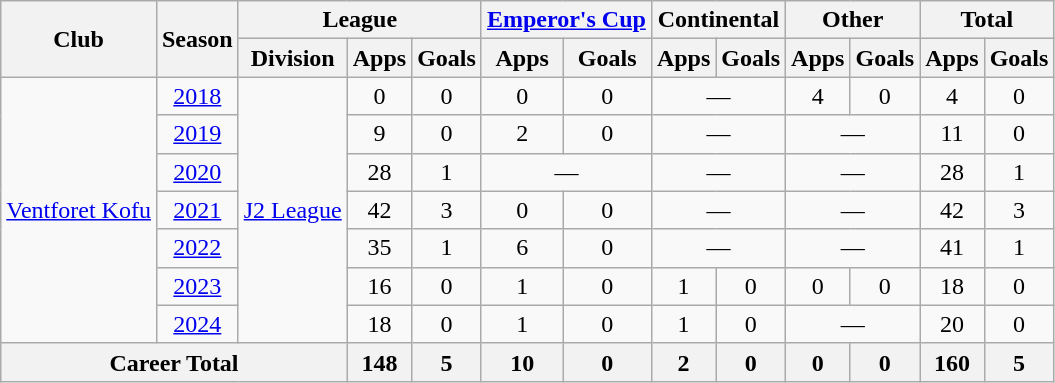<table class="wikitable" style="text-align:center">
<tr>
<th rowspan="2">Club</th>
<th rowspan="2">Season</th>
<th colspan="3">League</th>
<th colspan="2"><a href='#'>Emperor's Cup</a></th>
<th colspan="2">Continental</th>
<th colspan="2">Other</th>
<th colspan="2">Total</th>
</tr>
<tr>
<th>Division</th>
<th>Apps</th>
<th>Goals</th>
<th>Apps</th>
<th>Goals</th>
<th>Apps</th>
<th>Goals</th>
<th>Apps</th>
<th>Goals</th>
<th>Apps</th>
<th>Goals</th>
</tr>
<tr>
<td rowspan="7"><a href='#'>Ventforet Kofu</a></td>
<td><a href='#'>2018</a></td>
<td rowspan="7"><a href='#'>J2 League</a></td>
<td>0</td>
<td>0</td>
<td>0</td>
<td>0</td>
<td colspan="2">—</td>
<td>4</td>
<td>0</td>
<td>4</td>
<td>0</td>
</tr>
<tr>
<td><a href='#'>2019</a></td>
<td>9</td>
<td>0</td>
<td>2</td>
<td>0</td>
<td colspan="2">—</td>
<td colspan="2">—</td>
<td>11</td>
<td>0</td>
</tr>
<tr>
<td><a href='#'>2020</a></td>
<td>28</td>
<td>1</td>
<td colspan="2">—</td>
<td colspan="2">—</td>
<td colspan="2">—</td>
<td>28</td>
<td>1</td>
</tr>
<tr>
<td><a href='#'>2021</a></td>
<td>42</td>
<td>3</td>
<td>0</td>
<td>0</td>
<td colspan="2">—</td>
<td colspan="2">—</td>
<td>42</td>
<td>3</td>
</tr>
<tr>
<td><a href='#'>2022</a></td>
<td>35</td>
<td>1</td>
<td>6</td>
<td>0</td>
<td colspan="2">—</td>
<td colspan="2">—</td>
<td>41</td>
<td>1</td>
</tr>
<tr>
<td><a href='#'>2023</a></td>
<td>16</td>
<td>0</td>
<td>1</td>
<td>0</td>
<td>1</td>
<td>0</td>
<td>0</td>
<td>0</td>
<td>18</td>
<td>0</td>
</tr>
<tr>
<td><a href='#'>2024</a></td>
<td>18</td>
<td>0</td>
<td>1</td>
<td>0</td>
<td>1</td>
<td>0</td>
<td colspan="2">—</td>
<td>20</td>
<td>0</td>
</tr>
<tr>
<th colspan="3">Career Total</th>
<th>148</th>
<th>5</th>
<th>10</th>
<th>0</th>
<th>2</th>
<th>0</th>
<th>0</th>
<th>0</th>
<th>160</th>
<th>5</th>
</tr>
</table>
